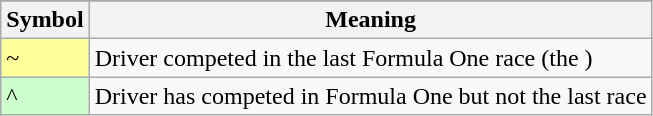<table class="wikitable">
<tr>
</tr>
<tr>
<th scope=col>Symbol</th>
<th scope=col>Meaning</th>
</tr>
<tr>
<td style="background: #FFFF99;">~</td>
<td>Driver competed in the last Formula One race (the )</td>
</tr>
<tr>
<td style="background: #ccffcc;">^</td>
<td>Driver has competed in Formula One but not the last race</td>
</tr>
</table>
